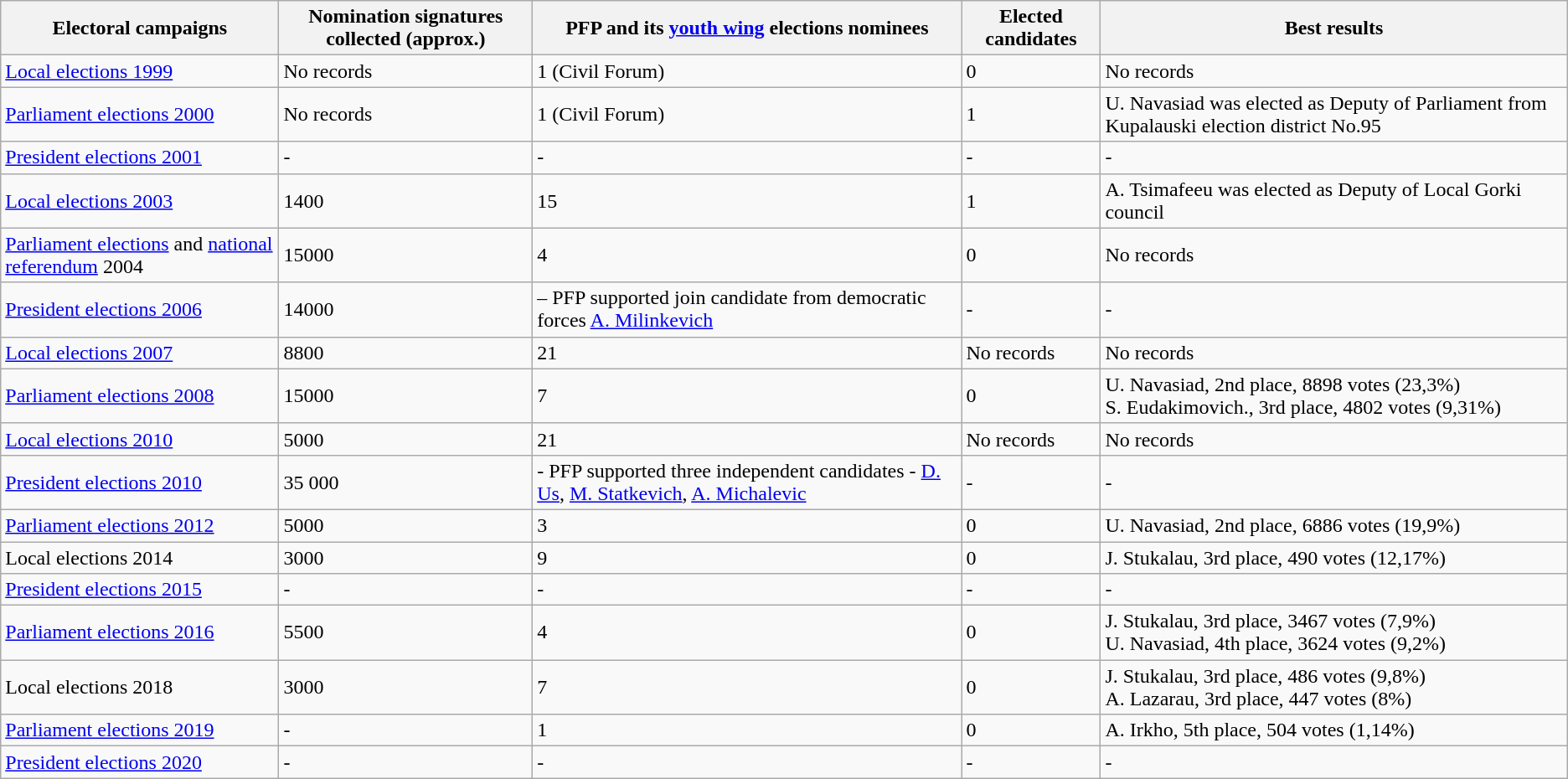<table class="wikitable">
<tr>
<th>Electoral campaigns</th>
<th>Nomination signatures collected (approx.)</th>
<th>PFP and its <a href='#'>youth wing</a> elections nominees</th>
<th>Elected candidates</th>
<th>Best results</th>
</tr>
<tr>
<td><a href='#'>Local elections 1999</a></td>
<td>No records</td>
<td>1 (Civil Forum)</td>
<td>0</td>
<td>No records</td>
</tr>
<tr>
<td><a href='#'>Parliament elections 2000</a></td>
<td>No records</td>
<td>1 (Civil Forum)</td>
<td>1</td>
<td>U. Navasiad was elected as Deputy of Parliament from Kupalauski election district No.95</td>
</tr>
<tr>
<td><a href='#'>President elections 2001</a></td>
<td>-</td>
<td>-</td>
<td>-</td>
<td>-</td>
</tr>
<tr>
<td><a href='#'>Local elections 2003</a></td>
<td>1400</td>
<td>15</td>
<td>1</td>
<td>A. Tsimafeeu was elected as Deputy of Local Gorki council</td>
</tr>
<tr>
<td><a href='#'>Parliament elections</a> and <a href='#'>national referendum</a> 2004</td>
<td>15000</td>
<td>4</td>
<td>0</td>
<td>No records</td>
</tr>
<tr>
<td><a href='#'>President elections 2006</a></td>
<td>14000</td>
<td>– PFP supported join candidate from democratic forces <a href='#'>A. Milinkevich</a></td>
<td>-</td>
<td>-</td>
</tr>
<tr>
<td><a href='#'>Local elections 2007</a></td>
<td>8800</td>
<td>21</td>
<td>No records</td>
<td>No records</td>
</tr>
<tr>
<td><a href='#'>Parliament elections 2008</a></td>
<td>15000</td>
<td>7</td>
<td>0</td>
<td>U. Navasiad, 2nd place, 8898 votes (23,3%)<br>S. Eudakimovich., 3rd place, 4802 votes (9,31%)</td>
</tr>
<tr>
<td><a href='#'>Local elections 2010</a></td>
<td>5000</td>
<td>21</td>
<td>No records</td>
<td>No records</td>
</tr>
<tr>
<td><a href='#'>President elections 2010</a></td>
<td>35 000</td>
<td>- PFP supported three independent candidates - <a href='#'>D. Us</a>, <a href='#'>M. Statkevich</a>, <a href='#'>A. Michalevic</a></td>
<td>-</td>
<td>-</td>
</tr>
<tr>
<td><a href='#'>Parliament elections 2012</a></td>
<td>5000</td>
<td>3</td>
<td>0</td>
<td>U. Navasiad, 2nd place, 6886 votes (19,9%)</td>
</tr>
<tr>
<td>Local elections 2014</td>
<td>3000</td>
<td>9</td>
<td>0</td>
<td>J. Stukalau, 3rd place, 490 votes (12,17%)</td>
</tr>
<tr>
<td><a href='#'>President elections 2015</a></td>
<td>-</td>
<td>-</td>
<td>-</td>
<td>-</td>
</tr>
<tr>
<td><a href='#'>Parliament elections 2016</a></td>
<td>5500</td>
<td>4</td>
<td>0</td>
<td>J. Stukalau, 3rd place, 3467 votes (7,9%)<br>U. Navasiad, 4th place, 3624 votes (9,2%)</td>
</tr>
<tr>
<td>Local elections 2018</td>
<td>3000</td>
<td>7</td>
<td>0</td>
<td>J. Stukalau, 3rd place, 486 votes (9,8%)<br>A. Lazarau, 3rd place, 447 votes (8%)</td>
</tr>
<tr>
<td><a href='#'>Parliament elections 2019</a></td>
<td>-</td>
<td>1</td>
<td>0</td>
<td>A. Irkho, 5th place, 504 votes (1,14%)</td>
</tr>
<tr>
<td><a href='#'>President elections 2020</a></td>
<td>-</td>
<td>-</td>
<td>-</td>
<td>-</td>
</tr>
</table>
